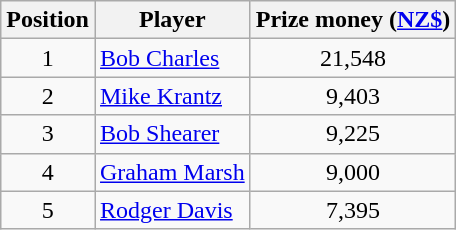<table class="wikitable">
<tr>
<th>Position</th>
<th>Player</th>
<th>Prize money (<a href='#'>NZ$</a>)</th>
</tr>
<tr>
<td align=center>1</td>
<td> <a href='#'>Bob Charles</a></td>
<td align=center>21,548</td>
</tr>
<tr>
<td align=center>2</td>
<td> <a href='#'>Mike Krantz</a></td>
<td align=center>9,403</td>
</tr>
<tr>
<td align=center>3</td>
<td> <a href='#'>Bob Shearer</a></td>
<td align=center>9,225</td>
</tr>
<tr>
<td align=center>4</td>
<td> <a href='#'>Graham Marsh</a></td>
<td align=center>9,000</td>
</tr>
<tr>
<td align=center>5</td>
<td> <a href='#'>Rodger Davis</a></td>
<td align=center>7,395</td>
</tr>
</table>
